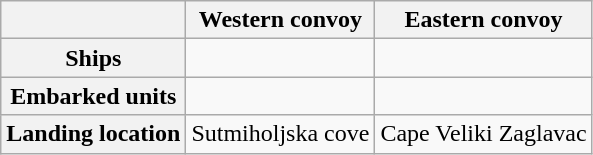<table class="wikitable">
<tr style="vertical-align: top;">
<th scope="col"></th>
<th scope="col">Western convoy</th>
<th scope="col">Eastern convoy</th>
</tr>
<tr style="vertical-align: top;">
<th scope="row">Ships</th>
<td></td>
<td></td>
</tr>
<tr style="vertical-align: top;">
<th scope="row">Embarked units</th>
<td></td>
<td></td>
</tr>
<tr style="vertical-align: top;">
<th scope="row">Landing location</th>
<td>Sutmiholjska cove</td>
<td>Cape Veliki Zaglavac</td>
</tr>
</table>
